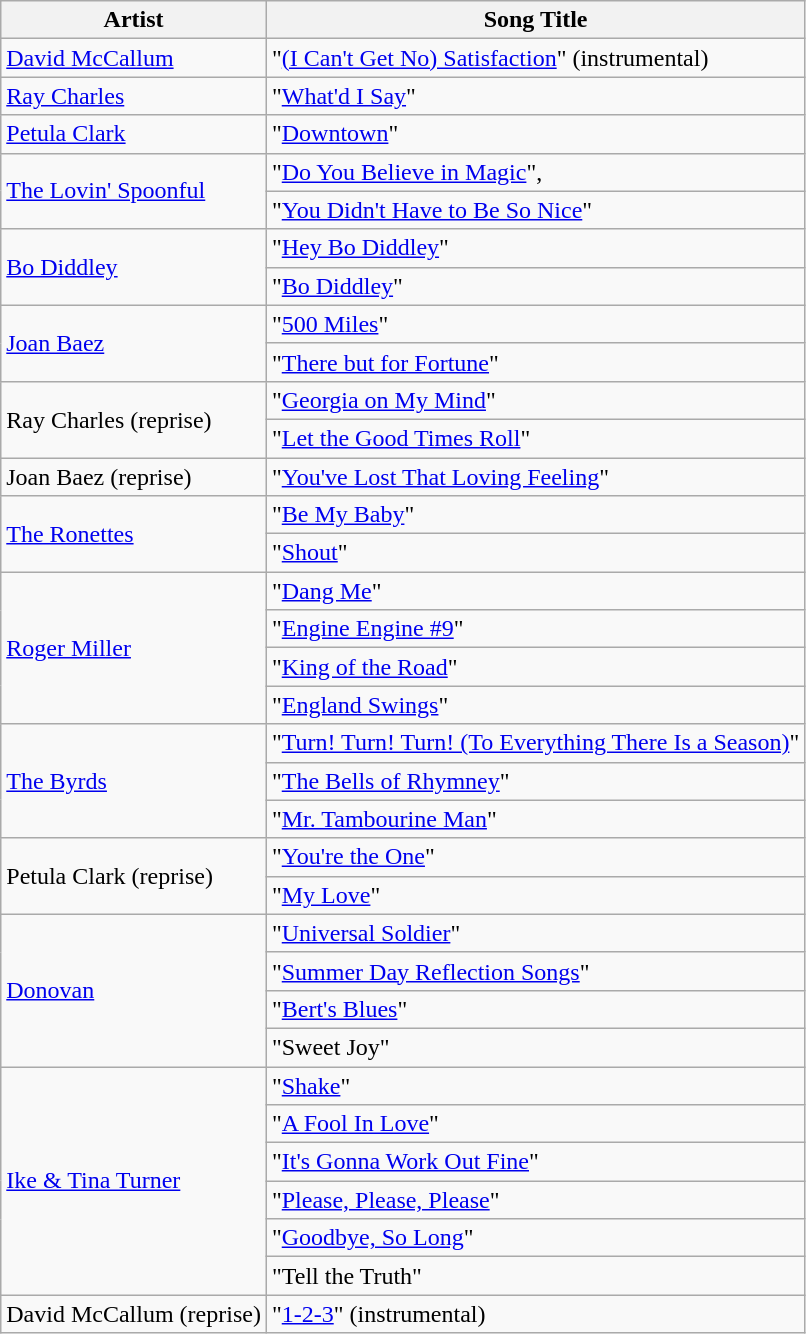<table class="wikitable">
<tr>
<th>Artist</th>
<th>Song Title</th>
</tr>
<tr>
<td><a href='#'>David McCallum</a></td>
<td>"<a href='#'>(I Can't Get No) Satisfaction</a>" (instrumental)</td>
</tr>
<tr>
<td><a href='#'>Ray Charles</a></td>
<td>"<a href='#'>What'd I Say</a>"</td>
</tr>
<tr>
<td><a href='#'>Petula Clark</a></td>
<td>"<a href='#'>Downtown</a>"</td>
</tr>
<tr>
<td rowspan="2"><a href='#'>The Lovin' Spoonful</a></td>
<td>"<a href='#'>Do You Believe in Magic</a>",</td>
</tr>
<tr>
<td>"<a href='#'>You Didn't Have to Be So Nice</a>"</td>
</tr>
<tr>
<td rowspan="2"><a href='#'>Bo Diddley</a></td>
<td>"<a href='#'>Hey Bo Diddley</a>"</td>
</tr>
<tr>
<td>"<a href='#'>Bo Diddley</a>"</td>
</tr>
<tr>
<td rowspan="2"><a href='#'>Joan Baez</a></td>
<td>"<a href='#'>500 Miles</a>"</td>
</tr>
<tr>
<td>"<a href='#'>There but for Fortune</a>"</td>
</tr>
<tr>
<td rowspan="2">Ray Charles (reprise)</td>
<td>"<a href='#'>Georgia on My Mind</a>"</td>
</tr>
<tr>
<td>"<a href='#'>Let the Good Times Roll</a>"</td>
</tr>
<tr>
<td>Joan Baez (reprise)</td>
<td>"<a href='#'>You've Lost That Loving Feeling</a>"</td>
</tr>
<tr>
<td rowspan="2"><a href='#'>The Ronettes</a></td>
<td>"<a href='#'>Be My Baby</a>"</td>
</tr>
<tr>
<td>"<a href='#'>Shout</a>"</td>
</tr>
<tr>
<td rowspan="4"><a href='#'>Roger Miller</a></td>
<td>"<a href='#'>Dang Me</a>"</td>
</tr>
<tr>
<td>"<a href='#'>Engine Engine #9</a>"</td>
</tr>
<tr>
<td>"<a href='#'>King of the Road</a>"</td>
</tr>
<tr>
<td>"<a href='#'>England Swings</a>"</td>
</tr>
<tr>
<td rowspan="3"><a href='#'>The Byrds</a></td>
<td>"<a href='#'>Turn! Turn! Turn! (To Everything There Is a Season)</a>"</td>
</tr>
<tr>
<td>"<a href='#'>The Bells of Rhymney</a>"</td>
</tr>
<tr>
<td>"<a href='#'>Mr. Tambourine Man</a>"</td>
</tr>
<tr>
<td rowspan="2">Petula Clark (reprise)</td>
<td>"<a href='#'>You're the One</a>"</td>
</tr>
<tr>
<td>"<a href='#'>My Love</a>"</td>
</tr>
<tr>
<td rowspan="4"><a href='#'>Donovan</a></td>
<td>"<a href='#'>Universal Soldier</a>"</td>
</tr>
<tr>
<td>"<a href='#'>Summer Day Reflection Songs</a>"</td>
</tr>
<tr>
<td>"<a href='#'>Bert's Blues</a>"</td>
</tr>
<tr>
<td>"Sweet Joy"</td>
</tr>
<tr>
<td rowspan="6"><a href='#'>Ike & Tina Turner</a></td>
<td>"<a href='#'>Shake</a>"</td>
</tr>
<tr>
<td>"<a href='#'>A Fool In Love</a>"</td>
</tr>
<tr>
<td>"<a href='#'>It's Gonna Work Out Fine</a>"</td>
</tr>
<tr>
<td>"<a href='#'>Please, Please, Please</a>"</td>
</tr>
<tr>
<td>"<a href='#'>Goodbye, So Long</a>"</td>
</tr>
<tr>
<td>"Tell the Truth"</td>
</tr>
<tr>
<td>David McCallum (reprise)</td>
<td>"<a href='#'>1-2-3</a>" (instrumental)</td>
</tr>
</table>
